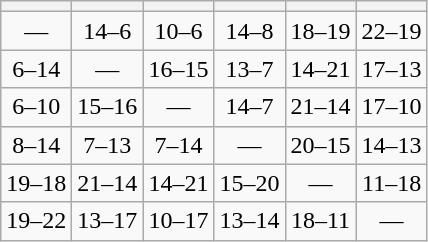<table class="wikitable" style="text-align: center;">
<tr>
<th></th>
<th></th>
<th></th>
<th></th>
<th></th>
<th></th>
</tr>
<tr>
<td>—</td>
<td>14–6</td>
<td>10–6</td>
<td>14–8</td>
<td>18–19</td>
<td>22–19</td>
</tr>
<tr>
<td>6–14</td>
<td>—</td>
<td>16–15</td>
<td>13–7</td>
<td>14–21</td>
<td>17–13</td>
</tr>
<tr>
<td>6–10</td>
<td>15–16</td>
<td>—</td>
<td>14–7</td>
<td>21–14</td>
<td>17–10</td>
</tr>
<tr>
<td>8–14</td>
<td>7–13</td>
<td>7–14</td>
<td>—</td>
<td>20–15</td>
<td>14–13</td>
</tr>
<tr>
<td>19–18</td>
<td>21–14</td>
<td>14–21</td>
<td>15–20</td>
<td>—</td>
<td>11–18</td>
</tr>
<tr>
<td>19–22</td>
<td>13–17</td>
<td>10–17</td>
<td>13–14</td>
<td>18–11</td>
<td>—</td>
</tr>
</table>
